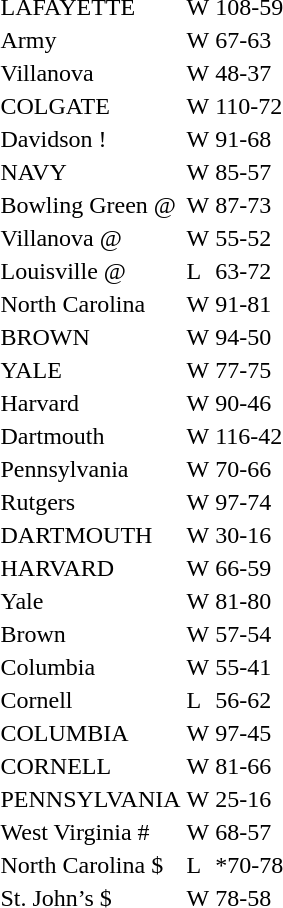<table>
<tr>
<td>LAFAYETTE</td>
<td>W</td>
<td>108-59</td>
<td></td>
</tr>
<tr>
<td>Army</td>
<td>W</td>
<td>67-63</td>
<td></td>
</tr>
<tr>
<td>Villanova</td>
<td>W</td>
<td>48-37</td>
<td></td>
</tr>
<tr>
<td>COLGATE</td>
<td>W</td>
<td>110-72</td>
<td></td>
</tr>
<tr>
<td>Davidson !</td>
<td>W</td>
<td>91-68</td>
<td></td>
</tr>
<tr>
<td>NAVY</td>
<td>W</td>
<td>85-57</td>
<td></td>
</tr>
<tr>
<td>Bowling Green @</td>
<td>W</td>
<td>87-73</td>
<td></td>
</tr>
<tr>
<td>Villanova @</td>
<td>W</td>
<td>55-52</td>
<td></td>
</tr>
<tr>
<td>Louisville @</td>
<td>L</td>
<td>63-72</td>
<td></td>
</tr>
<tr>
<td>North Carolina</td>
<td>W</td>
<td>91-81</td>
<td></td>
</tr>
<tr>
<td>BROWN</td>
<td>W</td>
<td>94-50</td>
<td></td>
</tr>
<tr>
<td>YALE</td>
<td>W</td>
<td>77-75</td>
<td></td>
</tr>
<tr>
<td>Harvard</td>
<td>W</td>
<td>90-46</td>
<td></td>
</tr>
<tr>
<td>Dartmouth</td>
<td>W</td>
<td>116-42</td>
<td></td>
</tr>
<tr>
<td>Pennsylvania</td>
<td>W</td>
<td>70-66</td>
<td></td>
</tr>
<tr>
<td>Rutgers</td>
<td>W</td>
<td>97-74</td>
<td></td>
</tr>
<tr>
<td>DARTMOUTH</td>
<td>W</td>
<td>30-16</td>
<td></td>
</tr>
<tr>
<td>HARVARD</td>
<td>W</td>
<td>66-59</td>
<td></td>
</tr>
<tr>
<td>Yale</td>
<td>W</td>
<td>81-80</td>
<td></td>
</tr>
<tr>
<td>Brown</td>
<td>W</td>
<td>57-54</td>
<td></td>
</tr>
<tr>
<td>Columbia</td>
<td>W</td>
<td>55-41</td>
<td></td>
</tr>
<tr>
<td>Cornell</td>
<td>L</td>
<td>56-62</td>
<td></td>
</tr>
<tr>
<td>COLUMBIA</td>
<td>W</td>
<td>97-45</td>
<td></td>
</tr>
<tr>
<td>CORNELL</td>
<td>W</td>
<td>81-66</td>
<td></td>
</tr>
<tr>
<td>PENNSYLVANIA</td>
<td>W</td>
<td>25-16</td>
<td></td>
</tr>
<tr>
<td>West Virginia #</td>
<td>W</td>
<td>68-57</td>
<td></td>
</tr>
<tr>
<td>North Carolina $</td>
<td>L</td>
<td>*70-78</td>
<td></td>
</tr>
<tr>
<td>St. John’s $</td>
<td>W</td>
<td>78-58</td>
</tr>
</table>
